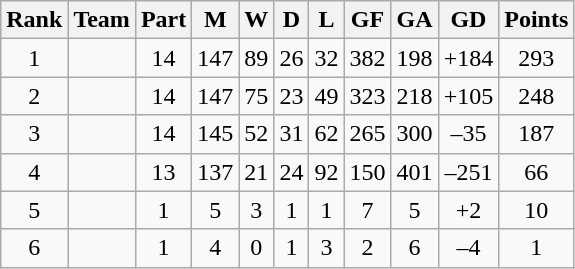<table class="wikitable sortable" style="text-align:center">
<tr>
<th>Rank</th>
<th>Team</th>
<th>Part</th>
<th>M</th>
<th>W</th>
<th>D</th>
<th>L</th>
<th>GF</th>
<th>GA</th>
<th>GD</th>
<th>Points</th>
</tr>
<tr>
<td>1</td>
<td align=left></td>
<td>14</td>
<td>147</td>
<td>89</td>
<td>26</td>
<td>32</td>
<td>382</td>
<td>198</td>
<td>+184</td>
<td>293</td>
</tr>
<tr>
<td>2</td>
<td align=left></td>
<td>14</td>
<td>147</td>
<td>75</td>
<td>23</td>
<td>49</td>
<td>323</td>
<td>218</td>
<td>+105</td>
<td>248</td>
</tr>
<tr>
<td>3</td>
<td align=left></td>
<td>14</td>
<td>145</td>
<td>52</td>
<td>31</td>
<td>62</td>
<td>265</td>
<td>300</td>
<td>–35</td>
<td>187</td>
</tr>
<tr>
<td>4</td>
<td align=left></td>
<td>13</td>
<td>137</td>
<td>21</td>
<td>24</td>
<td>92</td>
<td>150</td>
<td>401</td>
<td>–251</td>
<td>66</td>
</tr>
<tr>
<td>5</td>
<td align=left></td>
<td>1</td>
<td>5</td>
<td>3</td>
<td>1</td>
<td>1</td>
<td>7</td>
<td>5</td>
<td>+2</td>
<td>10</td>
</tr>
<tr>
<td>6</td>
<td align=left></td>
<td>1</td>
<td>4</td>
<td>0</td>
<td>1</td>
<td>3</td>
<td>2</td>
<td>6</td>
<td>–4</td>
<td>1</td>
</tr>
</table>
